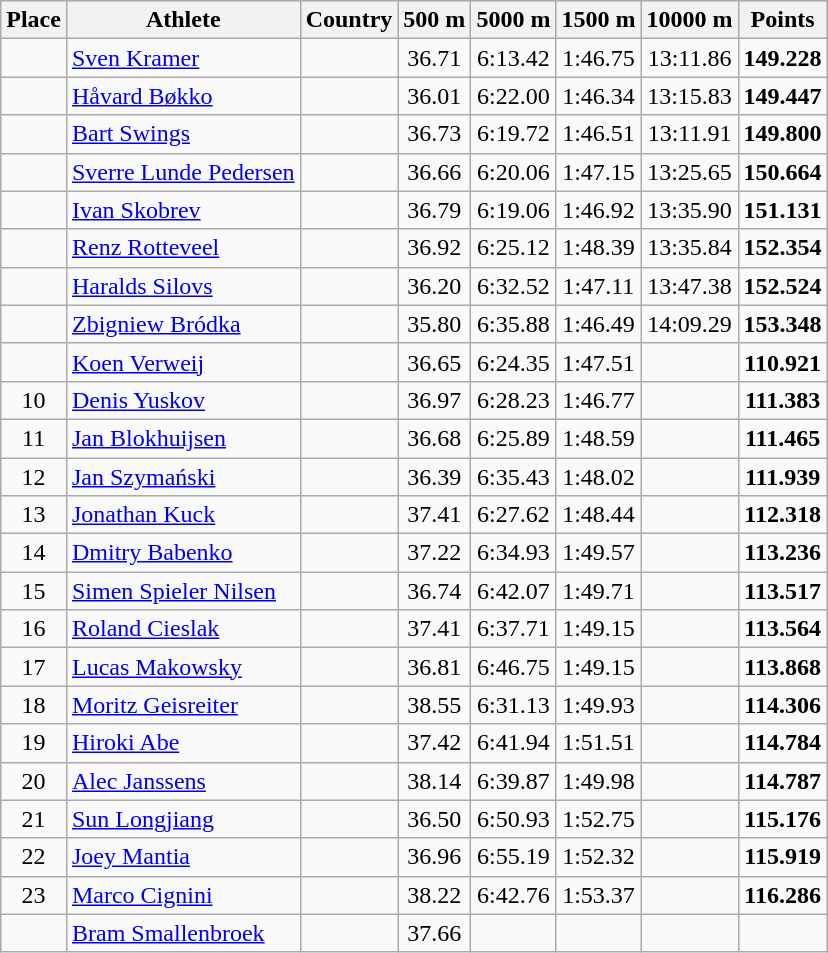<table class="wikitable sortable" border="1" style="text-align:center;">
<tr align=left bgcolor=#DDDDDD>
<th><strong>Place</strong></th>
<th><strong>Athlete</strong></th>
<th><strong>Country</strong></th>
<th><strong>500 m</strong></th>
<th><strong>5000 m</strong></th>
<th><strong>1500 m</strong></th>
<th><strong>10000 m</strong></th>
<th><strong>Points</strong></th>
</tr>
<tr>
<td></td>
<td align=left><a href='#'>Sven Kramer</a></td>
<td align=left></td>
<td>36.71</td>
<td>6:13.42</td>
<td>1:46.75</td>
<td>13:11.86</td>
<td><strong>149.228</strong></td>
</tr>
<tr>
<td></td>
<td align=left><a href='#'>Håvard Bøkko</a></td>
<td align=left></td>
<td>36.01</td>
<td>6:22.00</td>
<td>1:46.34</td>
<td>13:15.83</td>
<td><strong>149.447</strong></td>
</tr>
<tr>
<td></td>
<td align=left><a href='#'>Bart Swings</a></td>
<td align=left></td>
<td>36.73</td>
<td>6:19.72</td>
<td>1:46.51</td>
<td>13:11.91</td>
<td><strong>149.800</strong></td>
</tr>
<tr>
<td></td>
<td align=left><a href='#'>Sverre Lunde Pedersen</a></td>
<td align=left></td>
<td>36.66</td>
<td>6:20.06</td>
<td>1:47.15</td>
<td>13:25.65</td>
<td><strong>150.664</strong></td>
</tr>
<tr>
<td></td>
<td align=left><a href='#'>Ivan Skobrev</a></td>
<td align=left></td>
<td>36.79</td>
<td>6:19.06</td>
<td>1:46.92</td>
<td>13:35.90</td>
<td><strong>151.131</strong></td>
</tr>
<tr>
<td></td>
<td align=left><a href='#'>Renz Rotteveel</a></td>
<td align=left></td>
<td>36.92</td>
<td>6:25.12</td>
<td>1:48.39</td>
<td>13:35.84</td>
<td><strong>152.354</strong></td>
</tr>
<tr>
<td></td>
<td align=left><a href='#'>Haralds Silovs</a></td>
<td align=left></td>
<td>36.20</td>
<td>6:32.52</td>
<td>1:47.11</td>
<td>13:47.38</td>
<td><strong>152.524</strong></td>
</tr>
<tr>
<td></td>
<td align=left><a href='#'>Zbigniew Bródka</a></td>
<td align=left></td>
<td>35.80</td>
<td>6:35.88</td>
<td>1:46.49</td>
<td>14:09.29</td>
<td><strong>153.348</strong></td>
</tr>
<tr>
<td></td>
<td align=left><a href='#'>Koen Verweij</a></td>
<td align=left></td>
<td>36.65</td>
<td>6:24.35</td>
<td>1:47.51</td>
<td></td>
<td><strong>110.921</strong></td>
</tr>
<tr>
<td>10</td>
<td align=left><a href='#'>Denis Yuskov</a></td>
<td align=left></td>
<td>36.97</td>
<td>6:28.23</td>
<td>1:46.77</td>
<td></td>
<td><strong>111.383</strong></td>
</tr>
<tr>
<td>11</td>
<td align=left><a href='#'>Jan Blokhuijsen</a></td>
<td align=left></td>
<td>36.68</td>
<td>6:25.89</td>
<td>1:48.59</td>
<td></td>
<td><strong>111.465</strong></td>
</tr>
<tr>
<td>12</td>
<td align=left><a href='#'>Jan Szymański</a></td>
<td align=left></td>
<td>36.39</td>
<td>6:35.43</td>
<td>1:48.02</td>
<td></td>
<td><strong>111.939</strong></td>
</tr>
<tr>
<td>13</td>
<td align=left><a href='#'>Jonathan Kuck</a></td>
<td align=left></td>
<td>37.41</td>
<td>6:27.62</td>
<td>1:48.44</td>
<td></td>
<td><strong>112.318</strong></td>
</tr>
<tr>
<td>14</td>
<td align=left><a href='#'>Dmitry Babenko</a></td>
<td align=left></td>
<td>37.22</td>
<td>6:34.93</td>
<td>1:49.57</td>
<td></td>
<td><strong>113.236</strong></td>
</tr>
<tr>
<td>15</td>
<td align=left><a href='#'>Simen Spieler Nilsen</a></td>
<td align=left></td>
<td>36.74</td>
<td>6:42.07</td>
<td>1:49.71</td>
<td></td>
<td><strong>113.517</strong></td>
</tr>
<tr>
<td>16</td>
<td align=left><a href='#'>Roland Cieslak</a></td>
<td align=left></td>
<td>37.41</td>
<td>6:37.71</td>
<td>1:49.15</td>
<td></td>
<td><strong>113.564</strong></td>
</tr>
<tr>
<td>17</td>
<td align=left><a href='#'>Lucas Makowsky</a></td>
<td align=left></td>
<td>36.81</td>
<td>6:46.75</td>
<td>1:49.15</td>
<td></td>
<td><strong>113.868</strong></td>
</tr>
<tr>
<td>18</td>
<td align=left><a href='#'>Moritz Geisreiter</a></td>
<td align=left></td>
<td>38.55</td>
<td>6:31.13</td>
<td>1:49.93</td>
<td></td>
<td><strong>114.306</strong></td>
</tr>
<tr>
<td>19</td>
<td align=left><a href='#'>Hiroki Abe</a></td>
<td align=left></td>
<td>37.42</td>
<td>6:41.94</td>
<td>1:51.51</td>
<td></td>
<td><strong>114.784</strong></td>
</tr>
<tr>
<td>20</td>
<td align=left><a href='#'>Alec Janssens</a></td>
<td align=left></td>
<td>38.14</td>
<td>6:39.87</td>
<td>1:49.98</td>
<td></td>
<td><strong>114.787</strong></td>
</tr>
<tr>
<td>21</td>
<td align=left><a href='#'>Sun Longjiang</a></td>
<td align=left></td>
<td>36.50</td>
<td>6:50.93</td>
<td>1:52.75</td>
<td></td>
<td><strong>115.176</strong></td>
</tr>
<tr>
<td>22</td>
<td align=left><a href='#'>Joey Mantia</a></td>
<td align=left></td>
<td>36.96</td>
<td>6:55.19</td>
<td>1:52.32</td>
<td></td>
<td><strong>115.919</strong></td>
</tr>
<tr>
<td>23</td>
<td align=left><a href='#'>Marco Cignini</a></td>
<td align=left></td>
<td>38.22</td>
<td>6:42.76</td>
<td>1:53.37</td>
<td></td>
<td><strong>116.286</strong></td>
</tr>
<tr>
<td></td>
<td align=left><a href='#'>Bram Smallenbroek</a></td>
<td align=left></td>
<td>37.66</td>
<td></td>
<td></td>
<td></td>
<td></td>
</tr>
</table>
